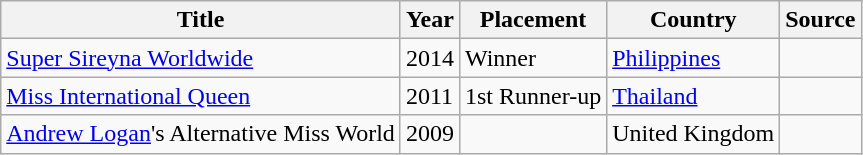<table class="wikitable sortable">
<tr>
<th>Title</th>
<th>Year</th>
<th>Placement</th>
<th>Country</th>
<th>Source</th>
</tr>
<tr>
<td><a href='#'>Super Sireyna Worldwide</a></td>
<td>2014</td>
<td>Winner</td>
<td><a href='#'>Philippines</a></td>
<td></td>
</tr>
<tr>
<td><a href='#'>Miss International Queen</a></td>
<td>2011</td>
<td>1st Runner-up</td>
<td><a href='#'>Thailand</a></td>
<td></td>
</tr>
<tr>
<td><a href='#'>Andrew Logan</a>'s Alternative Miss World</td>
<td>2009</td>
<td></td>
<td>United Kingdom</td>
<td></td>
</tr>
</table>
